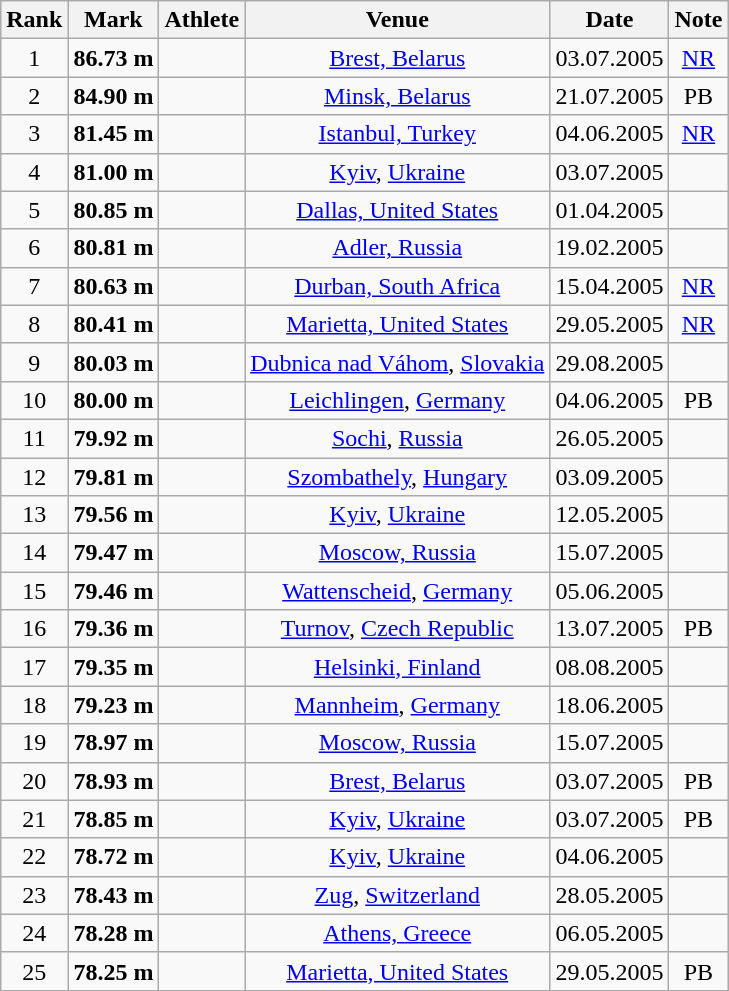<table class="wikitable" style="text-align:center;">
<tr>
<th>Rank</th>
<th>Mark</th>
<th>Athlete</th>
<th>Venue</th>
<th>Date</th>
<th>Note</th>
</tr>
<tr>
<td>1</td>
<td><strong>86.73 m</strong></td>
<td align=left></td>
<td><a href='#'>Brest, Belarus</a></td>
<td>03.07.2005</td>
<td><a href='#'>NR</a></td>
</tr>
<tr>
<td>2</td>
<td><strong>84.90 m</strong></td>
<td align=left></td>
<td><a href='#'>Minsk, Belarus</a></td>
<td>21.07.2005</td>
<td>PB</td>
</tr>
<tr>
<td>3</td>
<td><strong>81.45 m</strong></td>
<td align=left></td>
<td><a href='#'>Istanbul, Turkey</a></td>
<td>04.06.2005</td>
<td><a href='#'>NR</a></td>
</tr>
<tr>
<td>4</td>
<td><strong>81.00 m</strong></td>
<td align=left></td>
<td><a href='#'>Kyiv</a>, <a href='#'>Ukraine</a></td>
<td>03.07.2005</td>
<td></td>
</tr>
<tr>
<td>5</td>
<td><strong>80.85 m</strong></td>
<td align=left></td>
<td><a href='#'>Dallas, United States</a></td>
<td>01.04.2005</td>
<td></td>
</tr>
<tr>
<td>6</td>
<td><strong>80.81 m</strong></td>
<td align=left></td>
<td><a href='#'>Adler, Russia</a></td>
<td>19.02.2005</td>
<td></td>
</tr>
<tr>
<td>7</td>
<td><strong>80.63 m</strong></td>
<td align=left></td>
<td><a href='#'>Durban, South Africa</a></td>
<td>15.04.2005</td>
<td><a href='#'>NR</a></td>
</tr>
<tr>
<td>8</td>
<td><strong>80.41 m</strong></td>
<td align=left></td>
<td><a href='#'>Marietta, United States</a></td>
<td>29.05.2005</td>
<td><a href='#'>NR</a></td>
</tr>
<tr>
<td>9</td>
<td><strong>80.03 m</strong></td>
<td align=left></td>
<td><a href='#'>Dubnica nad Váhom</a>, <a href='#'>Slovakia</a></td>
<td>29.08.2005</td>
<td></td>
</tr>
<tr>
<td>10</td>
<td><strong>80.00 m</strong></td>
<td align=left></td>
<td><a href='#'>Leichlingen</a>, <a href='#'>Germany</a></td>
<td>04.06.2005</td>
<td>PB</td>
</tr>
<tr>
<td>11</td>
<td><strong>79.92 m</strong></td>
<td align=left></td>
<td><a href='#'>Sochi</a>, <a href='#'>Russia</a></td>
<td>26.05.2005</td>
<td></td>
</tr>
<tr>
<td>12</td>
<td><strong>79.81 m</strong></td>
<td align=left></td>
<td><a href='#'>Szombathely</a>, <a href='#'>Hungary</a></td>
<td>03.09.2005</td>
<td></td>
</tr>
<tr>
<td>13</td>
<td><strong>79.56 m</strong></td>
<td align=left></td>
<td><a href='#'>Kyiv</a>, <a href='#'>Ukraine</a></td>
<td>12.05.2005</td>
<td></td>
</tr>
<tr>
<td>14</td>
<td><strong>79.47 m</strong></td>
<td align=left></td>
<td><a href='#'>Moscow, Russia</a></td>
<td>15.07.2005</td>
<td></td>
</tr>
<tr>
<td>15</td>
<td><strong>79.46 m</strong></td>
<td align=left></td>
<td><a href='#'>Wattenscheid</a>, <a href='#'>Germany</a></td>
<td>05.06.2005</td>
<td></td>
</tr>
<tr>
<td>16</td>
<td><strong>79.36 m</strong></td>
<td align=left></td>
<td><a href='#'>Turnov</a>, <a href='#'>Czech Republic</a></td>
<td>13.07.2005</td>
<td>PB</td>
</tr>
<tr>
<td>17</td>
<td><strong>79.35 m</strong></td>
<td align=left></td>
<td><a href='#'>Helsinki, Finland</a></td>
<td>08.08.2005</td>
<td></td>
</tr>
<tr>
<td>18</td>
<td><strong>79.23 m</strong></td>
<td align=left></td>
<td><a href='#'>Mannheim</a>, <a href='#'>Germany</a></td>
<td>18.06.2005</td>
<td></td>
</tr>
<tr>
<td>19</td>
<td><strong>78.97 m</strong></td>
<td align=left></td>
<td><a href='#'>Moscow, Russia</a></td>
<td>15.07.2005</td>
<td></td>
</tr>
<tr>
<td>20</td>
<td><strong>78.93 m</strong></td>
<td align=left></td>
<td><a href='#'>Brest, Belarus</a></td>
<td>03.07.2005</td>
<td>PB</td>
</tr>
<tr>
<td>21</td>
<td><strong>78.85 m</strong></td>
<td align=left></td>
<td><a href='#'>Kyiv</a>, <a href='#'>Ukraine</a></td>
<td>03.07.2005</td>
<td>PB</td>
</tr>
<tr>
<td>22</td>
<td><strong>78.72 m</strong></td>
<td align=left></td>
<td><a href='#'>Kyiv</a>, <a href='#'>Ukraine</a></td>
<td>04.06.2005</td>
<td></td>
</tr>
<tr>
<td>23</td>
<td><strong>78.43 m</strong></td>
<td align=left></td>
<td><a href='#'>Zug</a>, <a href='#'>Switzerland</a></td>
<td>28.05.2005</td>
<td></td>
</tr>
<tr>
<td>24</td>
<td><strong>78.28 m</strong></td>
<td align=left></td>
<td><a href='#'>Athens, Greece</a></td>
<td>06.05.2005</td>
<td></td>
</tr>
<tr>
<td>25</td>
<td><strong>78.25 m</strong></td>
<td align=left></td>
<td><a href='#'>Marietta, United States</a></td>
<td>29.05.2005</td>
<td>PB</td>
</tr>
</table>
